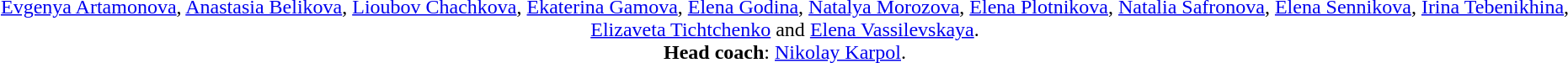<table style="text-align: center">
<tr>
<td><a href='#'>Evgenya Artamonova</a>, <a href='#'>Anastasia Belikova</a>, <a href='#'>Lioubov Chachkova</a>, <a href='#'>Ekaterina Gamova</a>, <a href='#'>Elena Godina</a>, <a href='#'>Natalya Morozova</a>, <a href='#'>Elena Plotnikova</a>, <a href='#'>Natalia Safronova</a>, <a href='#'>Elena Sennikova</a>, <a href='#'>Irina Tebenikhina</a>, <a href='#'>Elizaveta Tichtchenko</a> and <a href='#'>Elena Vassilevskaya</a>.<br><strong>Head coach</strong>: <a href='#'>Nikolay Karpol</a>.</td>
</tr>
</table>
